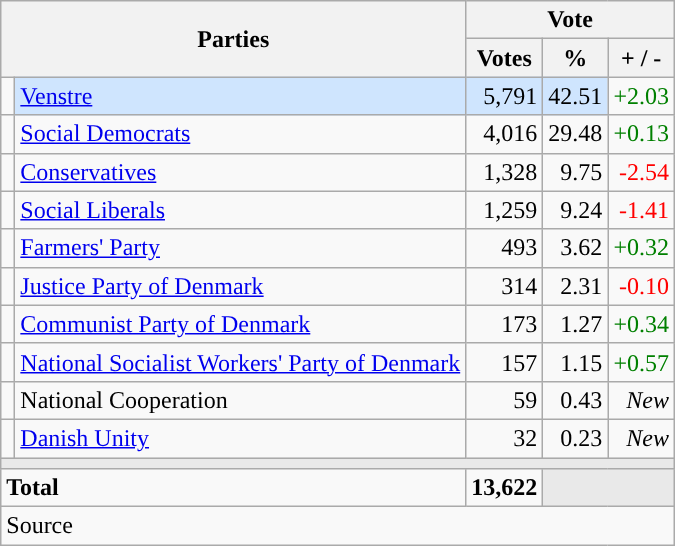<table class="wikitable" style="text-align:right;">
<tr>
<th style="text-align:centre;" rowspan="2" colspan="2" width="225">Parties</th>
<th colspan="3">Vote</th>
</tr>
<tr>
<th width="15">Votes</th>
<th width="15">%</th>
<th width="15">+ / -</th>
</tr>
<tr>
<td width="2" style="color:inherit;background:"></td>
<td bgcolor=#cfe5fe  align="left"><a href='#'>Venstre</a></td>
<td bgcolor=#cfe5fe>5,791</td>
<td bgcolor=#cfe5fe>42.51</td>
<td style=color:green;>+2.03</td>
</tr>
<tr>
<td width="2" style="color:inherit;background:"></td>
<td align="left"><a href='#'>Social Democrats</a></td>
<td>4,016</td>
<td>29.48</td>
<td style=color:green;>+0.13</td>
</tr>
<tr>
<td width="2" style="color:inherit;background:"></td>
<td align="left"><a href='#'>Conservatives</a></td>
<td>1,328</td>
<td>9.75</td>
<td style=color:red;>-2.54</td>
</tr>
<tr>
<td width="2" style="color:inherit;background:"></td>
<td align="left"><a href='#'>Social Liberals</a></td>
<td>1,259</td>
<td>9.24</td>
<td style=color:red;>-1.41</td>
</tr>
<tr>
<td width="2" style="color:inherit;background:"></td>
<td align="left"><a href='#'>Farmers' Party</a></td>
<td>493</td>
<td>3.62</td>
<td style=color:green;>+0.32</td>
</tr>
<tr>
<td width="2" style="color:inherit;background:"></td>
<td align="left"><a href='#'>Justice Party of Denmark</a></td>
<td>314</td>
<td>2.31</td>
<td style=color:red;>-0.10</td>
</tr>
<tr>
<td width="2" style="color:inherit;background:"></td>
<td align="left"><a href='#'>Communist Party of Denmark</a></td>
<td>173</td>
<td>1.27</td>
<td style=color:green;>+0.34</td>
</tr>
<tr>
<td width="2" style="color:inherit;background:"></td>
<td align="left"><a href='#'>National Socialist Workers' Party of Denmark</a></td>
<td>157</td>
<td>1.15</td>
<td style=color:green;>+0.57</td>
</tr>
<tr>
<td width="2" style="color:inherit;background:"></td>
<td align="left">National Cooperation</td>
<td>59</td>
<td>0.43</td>
<td><em>New</em></td>
</tr>
<tr>
<td width="2" style="color:inherit;background:"></td>
<td align="left"><a href='#'>Danish Unity</a></td>
<td>32</td>
<td>0.23</td>
<td><em>New</em></td>
</tr>
<tr>
<td colspan="7" bgcolor="#E9E9E9"></td>
</tr>
<tr>
<td align="left" colspan="2"><strong>Total</strong></td>
<td><strong>13,622</strong></td>
<td bgcolor="#E9E9E9" colspan="2"></td>
</tr>
<tr>
<td align="left" colspan="6">Source</td>
</tr>
</table>
